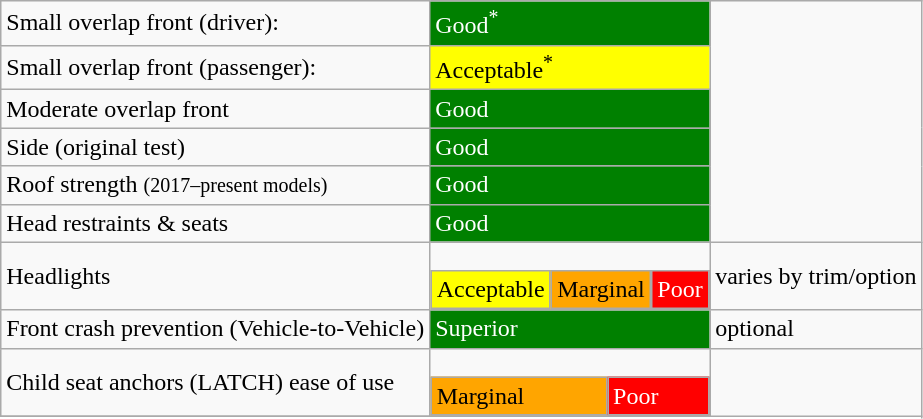<table class="wikitable">
<tr>
<td>Small overlap front (driver):</td>
<td style="color:white;background: green">Good<sup>*</sup></td>
</tr>
<tr>
<td>Small overlap front (passenger):</td>
<td style="background: yellow">Acceptable<sup>*</sup></td>
</tr>
<tr>
<td>Moderate overlap front</td>
<td style="color:white;background: green">Good</td>
</tr>
<tr>
<td>Side (original test)</td>
<td style="color:white;background: green">Good</td>
</tr>
<tr>
<td>Roof strength <small>(2017–present models)</small></td>
<td style="color:white;background: green">Good</td>
</tr>
<tr>
<td>Head restraints & seats</td>
<td style="color:white;background: green">Good</td>
</tr>
<tr>
<td>Headlights</td>
<td style="margin:0;padding:0"><br><table border=0 cellspacing=0>
<tr>
<td style="background: yellow">Acceptable</td>
<td style="background: orange">Marginal</td>
<td style="color:white;background: red">Poor</td>
</tr>
</table>
</td>
<td>varies by trim/option</td>
</tr>
<tr>
<td>Front crash prevention (Vehicle-to-Vehicle)</td>
<td style="color:white;background: green">Superior</td>
<td>optional</td>
</tr>
<tr>
<td>Child seat anchors (LATCH) ease of use</td>
<td style="margin:0;padding:0"><br><table border=0 cellspacing=0 width=100%>
<tr>
<td style="background: orange">Marginal</td>
<td style="color:white;background: red">Poor</td>
</tr>
</table>
</td>
</tr>
<tr>
</tr>
</table>
